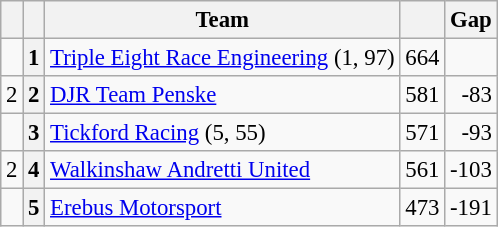<table class="wikitable" style="font-size: 95%;">
<tr>
<th></th>
<th></th>
<th>Team</th>
<th></th>
<th>Gap</th>
</tr>
<tr>
<td align="left"></td>
<th>1</th>
<td><a href='#'>Triple Eight Race Engineering</a> (1, 97)</td>
<td align="right">664</td>
<td align="right"></td>
</tr>
<tr>
<td align="left"> 2</td>
<th>2</th>
<td><a href='#'>DJR Team Penske</a></td>
<td align="right">581</td>
<td align="right">-83</td>
</tr>
<tr>
<td align="left"></td>
<th>3</th>
<td><a href='#'>Tickford Racing</a> (5, 55)</td>
<td align="right">571</td>
<td align="right">-93</td>
</tr>
<tr>
<td align="left"> 2</td>
<th>4</th>
<td><a href='#'>Walkinshaw Andretti United</a></td>
<td align="right">561</td>
<td align="right">-103</td>
</tr>
<tr>
<td align="left"></td>
<th>5</th>
<td><a href='#'>Erebus Motorsport</a></td>
<td align="right">473</td>
<td align="right">-191</td>
</tr>
</table>
